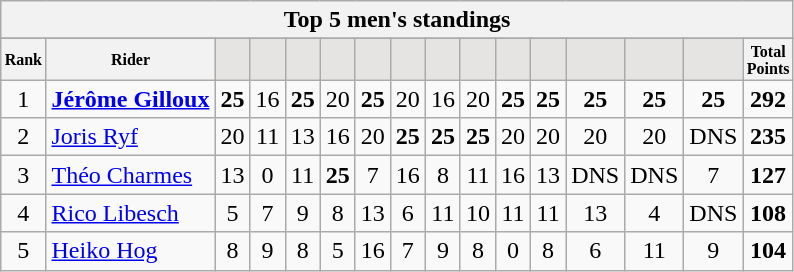<table class="wikitable sortable">
<tr>
<th colspan=18 align="center"><strong>Top 5 men's standings</strong></th>
</tr>
<tr>
</tr>
<tr style="font-size:8pt;font-weight:bold">
<th align="center">Rank</th>
<th align="center">Rider</th>
<th class=unsortable style="background:#E5E4E2;"><small></small></th>
<th class=unsortable style="background:#E5E4E2;"><small></small></th>
<th class=unsortable style="background:#E5E4E2;"><small></small></th>
<th class=unsortable style="background:#E5E4E2;"><small></small></th>
<th class=unsortable style="background:#E5E4E2;"><small></small></th>
<th class=unsortable style="background:#E5E4E2;"><small></small></th>
<th class=unsortable style="background:#E5E4E2;"><small></small></th>
<th class=unsortable style="background:#E5E4E2;"><small></small></th>
<th class=unsortable style="background:#E5E4E2;"><small></small></th>
<th class=unsortable style="background:#E5E4E2;"><small></small></th>
<th class=unsortable style="background:#E5E4E2;"><small></small></th>
<th class=unsortable style="background:#E5E4E2;"><small></small></th>
<th class=unsortable style="background:#E5E4E2;"><small></small></th>
<th align="center">Total<br>Points</th>
</tr>
<tr>
<td align=center>1</td>
<td> <strong><a href='#'>Jérôme Gilloux</a></strong></td>
<td align=center><strong>25</strong></td>
<td align=center>16</td>
<td align=center><strong>25</strong></td>
<td align=center>20</td>
<td align=center><strong>25</strong></td>
<td align=center>20</td>
<td align=center>16</td>
<td align=center>20</td>
<td align=center><strong>25</strong></td>
<td align=center><strong>25</strong></td>
<td align=center><strong>25</strong></td>
<td align=center><strong>25</strong></td>
<td align=center><strong>25</strong></td>
<td align=center><strong>292</strong></td>
</tr>
<tr>
<td align=center>2</td>
<td> <a href='#'>Joris Ryf</a></td>
<td align=center>20</td>
<td align=center>11</td>
<td align=center>13</td>
<td align=center>16</td>
<td align=center>20</td>
<td align=center><strong>25</strong></td>
<td align=center><strong>25</strong></td>
<td align=center><strong>25</strong></td>
<td align=center>20</td>
<td align=center>20</td>
<td align=center>20</td>
<td align=center>20</td>
<td align=center>DNS</td>
<td align=center><strong>235</strong></td>
</tr>
<tr>
<td align=center>3</td>
<td> <a href='#'>Théo Charmes</a></td>
<td align=center>13</td>
<td align=center>0</td>
<td align=center>11</td>
<td align=center><strong>25</strong></td>
<td align=center>7</td>
<td align=center>16</td>
<td align=center>8</td>
<td align=center>11</td>
<td align=center>16</td>
<td align=center>13</td>
<td align=center>DNS</td>
<td align=center>DNS</td>
<td align=center>7</td>
<td align=center><strong>127</strong></td>
</tr>
<tr>
<td align=center>4</td>
<td> <a href='#'>Rico Libesch</a></td>
<td align=center>5</td>
<td align=center>7</td>
<td align=center>9</td>
<td align=center>8</td>
<td align=center>13</td>
<td align=center>6</td>
<td align=center>11</td>
<td align=center>10</td>
<td align=center>11</td>
<td align=center>11</td>
<td align=center>13</td>
<td align=center>4</td>
<td align=center>DNS</td>
<td align=center><strong>108</strong></td>
</tr>
<tr>
<td align=center>5</td>
<td> <a href='#'>Heiko Hog</a></td>
<td align=center>8</td>
<td align=center>9</td>
<td align=center>8</td>
<td align=center>5</td>
<td align=center>16</td>
<td align=center>7</td>
<td align=center>9</td>
<td align=center>8</td>
<td align=center>0</td>
<td align=center>8</td>
<td align=center>6</td>
<td align=center>11</td>
<td align=center>9</td>
<td align=center><strong>104</strong><br></td>
</tr>
</table>
